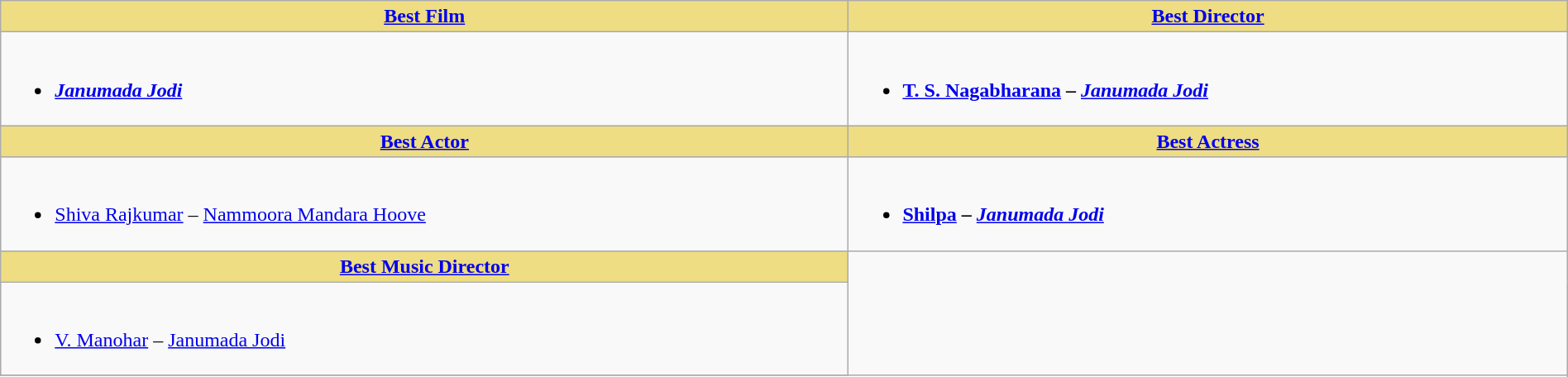<table class="wikitable" width =100%|>
<tr>
<th ! style="background:#eedd82; text-align:center;"><a href='#'>Best Film</a></th>
<th ! style="background:#eedd82; text-align:center;"><a href='#'>Best Director</a></th>
</tr>
<tr>
<td valign="top"><br><ul><li><strong><em><a href='#'>Janumada Jodi</a></em></strong></li></ul></td>
<td valign="top"><br><ul><li><strong><a href='#'>T. S. Nagabharana</a> – <em><a href='#'>Janumada Jodi</a><strong><em></li></ul></td>
</tr>
<tr>
<th ! style="background:#eedd82; text-align:center;"><a href='#'>Best Actor</a></th>
<th ! style="background:#eedd82; text-align:center;"><a href='#'>Best Actress</a></th>
</tr>
<tr>
<td><br><ul><li></strong><a href='#'>Shiva Rajkumar</a> – </em><a href='#'>Nammoora Mandara Hoove</a></em></strong></li></ul></td>
<td><br><ul><li><strong><a href='#'>Shilpa</a> – <em><a href='#'>Janumada Jodi</a><strong><em></li></ul></td>
</tr>
<tr>
<th ! style="background:#eedd82; text-align:center;"><a href='#'>Best Music Director</a></th>
</tr>
<tr>
<td><br><ul><li></strong><a href='#'>V. Manohar</a> – </em><a href='#'>Janumada Jodi</a></em></strong></li></ul></td>
</tr>
<tr>
</tr>
</table>
